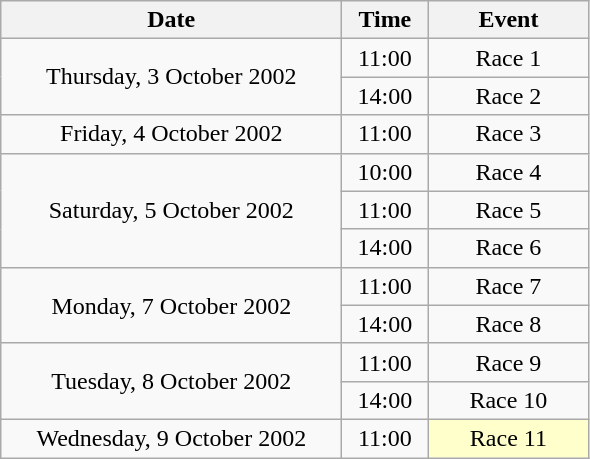<table class = "wikitable" style="text-align:center;">
<tr>
<th width=220>Date</th>
<th width=50>Time</th>
<th width=100>Event</th>
</tr>
<tr>
<td rowspan=2>Thursday, 3 October 2002</td>
<td>11:00</td>
<td>Race 1</td>
</tr>
<tr>
<td>14:00</td>
<td>Race 2</td>
</tr>
<tr>
<td>Friday, 4 October 2002</td>
<td>11:00</td>
<td>Race 3</td>
</tr>
<tr>
<td rowspan=3>Saturday, 5 October 2002</td>
<td>10:00</td>
<td>Race 4</td>
</tr>
<tr>
<td>11:00</td>
<td>Race 5</td>
</tr>
<tr>
<td>14:00</td>
<td>Race 6</td>
</tr>
<tr>
<td rowspan=2>Monday, 7 October 2002</td>
<td>11:00</td>
<td>Race 7</td>
</tr>
<tr>
<td>14:00</td>
<td>Race 8</td>
</tr>
<tr>
<td rowspan=2>Tuesday, 8 October 2002</td>
<td>11:00</td>
<td>Race 9</td>
</tr>
<tr>
<td>14:00</td>
<td>Race 10</td>
</tr>
<tr>
<td>Wednesday, 9 October 2002</td>
<td>11:00</td>
<td bgcolor=ffffcc>Race 11</td>
</tr>
</table>
